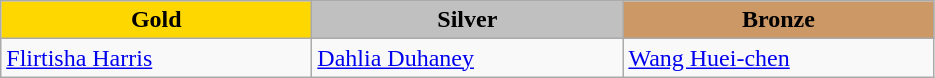<table class="wikitable" style="text-align:left">
<tr align="center">
<td width=200 bgcolor=gold><strong>Gold</strong></td>
<td width=200 bgcolor=silver><strong>Silver</strong></td>
<td width=200 bgcolor=CC9966><strong>Bronze</strong></td>
</tr>
<tr>
<td><a href='#'>Flirtisha Harris</a><br><em></em></td>
<td><a href='#'>Dahlia Duhaney</a><br><em></em></td>
<td><a href='#'>Wang Huei-chen</a><br><em></em></td>
</tr>
</table>
